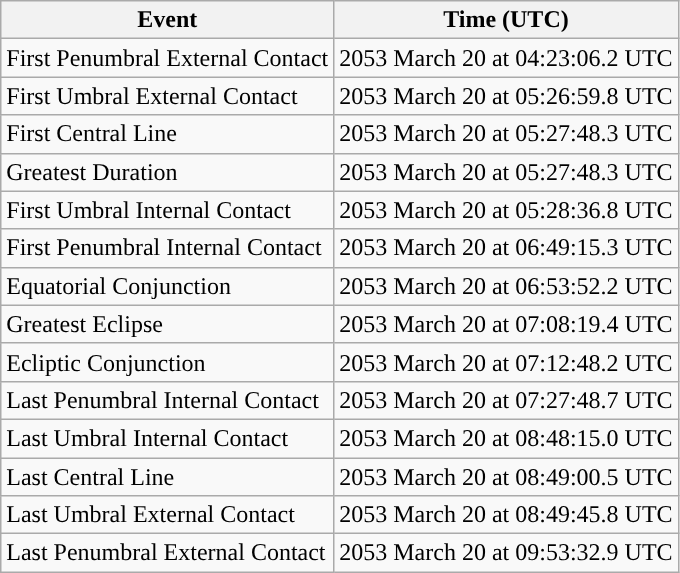<table class="wikitable">
<tr>
<th>Event</th>
<th>Time (UTC)</th>
</tr>
<tr>
<td>First Penumbral External Contact</td>
<td>2053 March 20 at 04:23:06.2 UTC</td>
</tr>
<tr>
<td>First Umbral External Contact</td>
<td>2053 March 20 at 05:26:59.8 UTC</td>
</tr>
<tr>
<td>First Central Line</td>
<td>2053 March 20 at 05:27:48.3 UTC</td>
</tr>
<tr>
<td>Greatest Duration</td>
<td>2053 March 20 at 05:27:48.3 UTC</td>
</tr>
<tr>
<td>First Umbral Internal Contact</td>
<td>2053 March 20 at 05:28:36.8 UTC</td>
</tr>
<tr>
<td>First Penumbral Internal Contact</td>
<td>2053 March 20 at 06:49:15.3 UTC</td>
</tr>
<tr>
<td>Equatorial Conjunction</td>
<td>2053 March 20 at 06:53:52.2 UTC</td>
</tr>
<tr>
<td>Greatest Eclipse</td>
<td>2053 March 20 at 07:08:19.4 UTC</td>
</tr>
<tr>
<td>Ecliptic Conjunction</td>
<td>2053 March 20 at 07:12:48.2 UTC</td>
</tr>
<tr>
<td>Last Penumbral Internal Contact</td>
<td>2053 March 20 at 07:27:48.7 UTC</td>
</tr>
<tr>
<td>Last Umbral Internal Contact</td>
<td>2053 March 20 at 08:48:15.0 UTC</td>
</tr>
<tr>
<td>Last Central Line</td>
<td>2053 March 20 at 08:49:00.5 UTC</td>
</tr>
<tr>
<td>Last Umbral External Contact</td>
<td>2053 March 20 at 08:49:45.8 UTC</td>
</tr>
<tr>
<td>Last Penumbral External Contact</td>
<td>2053 March 20 at 09:53:32.9 UTC</td>
</tr>
</table>
